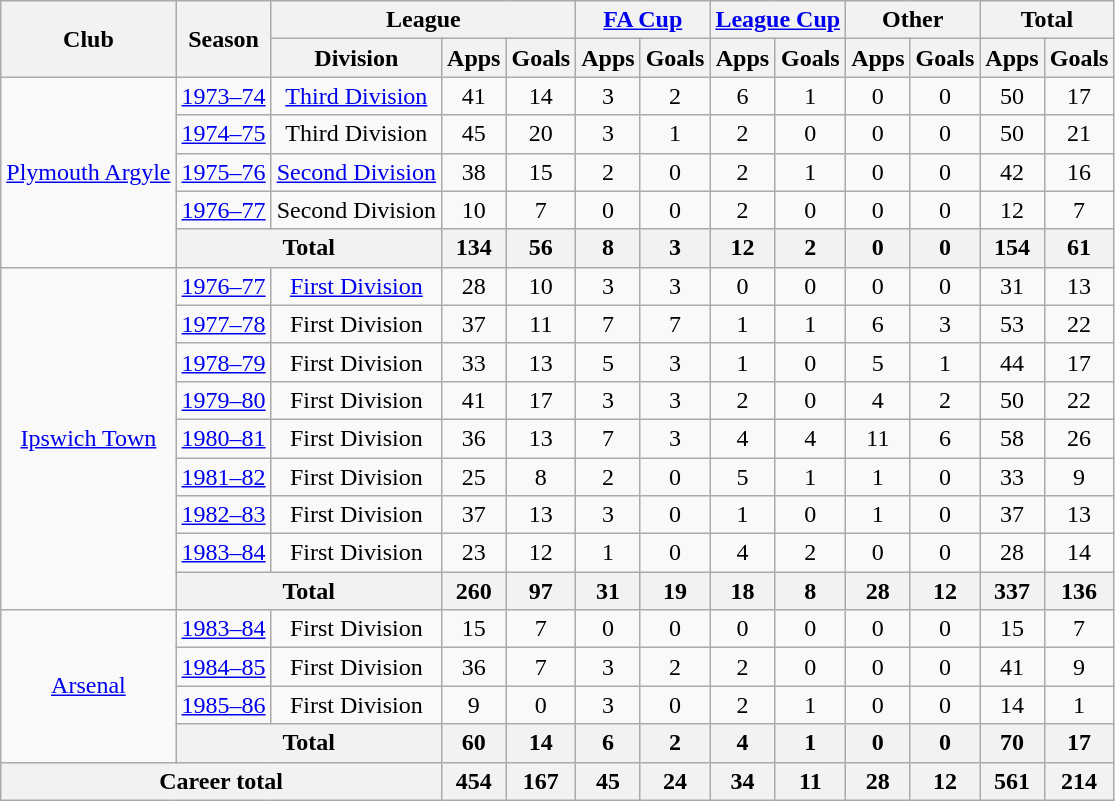<table class="wikitable" style="text-align:center">
<tr>
<th rowspan="2">Club</th>
<th rowspan="2">Season</th>
<th colspan="3">League</th>
<th colspan="2"><a href='#'>FA Cup</a></th>
<th colspan="2"><a href='#'>League Cup</a></th>
<th colspan="2">Other</th>
<th colspan="2">Total</th>
</tr>
<tr>
<th>Division</th>
<th>Apps</th>
<th>Goals</th>
<th>Apps</th>
<th>Goals</th>
<th>Apps</th>
<th>Goals</th>
<th>Apps</th>
<th>Goals</th>
<th>Apps</th>
<th>Goals</th>
</tr>
<tr>
<td rowspan="5"><a href='#'>Plymouth Argyle</a></td>
<td><a href='#'>1973–74</a></td>
<td><a href='#'>Third Division</a></td>
<td>41</td>
<td>14</td>
<td>3</td>
<td>2</td>
<td>6</td>
<td>1</td>
<td>0</td>
<td>0</td>
<td>50</td>
<td>17</td>
</tr>
<tr>
<td><a href='#'>1974–75</a></td>
<td>Third Division</td>
<td>45</td>
<td>20</td>
<td>3</td>
<td>1</td>
<td>2</td>
<td>0</td>
<td>0</td>
<td>0</td>
<td>50</td>
<td>21</td>
</tr>
<tr>
<td><a href='#'>1975–76</a></td>
<td><a href='#'>Second Division</a></td>
<td>38</td>
<td>15</td>
<td>2</td>
<td>0</td>
<td>2</td>
<td>1</td>
<td>0</td>
<td>0</td>
<td>42</td>
<td>16</td>
</tr>
<tr>
<td><a href='#'>1976–77</a></td>
<td>Second Division</td>
<td>10</td>
<td>7</td>
<td>0</td>
<td>0</td>
<td>2</td>
<td>0</td>
<td>0</td>
<td>0</td>
<td>12</td>
<td>7</td>
</tr>
<tr>
<th colspan="2">Total</th>
<th>134</th>
<th>56</th>
<th>8</th>
<th>3</th>
<th>12</th>
<th>2</th>
<th>0</th>
<th>0</th>
<th>154</th>
<th>61</th>
</tr>
<tr>
<td rowspan="9"><a href='#'>Ipswich Town</a></td>
<td><a href='#'>1976–77</a></td>
<td><a href='#'>First Division</a></td>
<td>28</td>
<td>10</td>
<td>3</td>
<td>3</td>
<td>0</td>
<td>0</td>
<td>0</td>
<td>0</td>
<td>31</td>
<td>13</td>
</tr>
<tr>
<td><a href='#'>1977–78</a></td>
<td>First Division</td>
<td>37</td>
<td>11</td>
<td>7</td>
<td>7</td>
<td>1</td>
<td>1</td>
<td>6</td>
<td>3</td>
<td>53</td>
<td>22</td>
</tr>
<tr>
<td><a href='#'>1978–79</a></td>
<td>First Division</td>
<td>33</td>
<td>13</td>
<td>5</td>
<td>3</td>
<td>1</td>
<td>0</td>
<td>5</td>
<td>1</td>
<td>44</td>
<td>17</td>
</tr>
<tr>
<td><a href='#'>1979–80</a></td>
<td>First Division</td>
<td>41</td>
<td>17</td>
<td>3</td>
<td>3</td>
<td>2</td>
<td>0</td>
<td>4</td>
<td>2</td>
<td>50</td>
<td>22</td>
</tr>
<tr>
<td><a href='#'>1980–81</a></td>
<td>First Division</td>
<td>36</td>
<td>13</td>
<td>7</td>
<td>3</td>
<td>4</td>
<td>4</td>
<td>11</td>
<td>6</td>
<td>58</td>
<td>26</td>
</tr>
<tr>
<td><a href='#'>1981–82</a></td>
<td>First Division</td>
<td>25</td>
<td>8</td>
<td>2</td>
<td>0</td>
<td>5</td>
<td>1</td>
<td>1</td>
<td>0</td>
<td>33</td>
<td>9</td>
</tr>
<tr>
<td><a href='#'>1982–83</a></td>
<td>First Division</td>
<td>37</td>
<td>13</td>
<td>3</td>
<td>0</td>
<td>1</td>
<td>0</td>
<td>1</td>
<td>0</td>
<td>37</td>
<td>13</td>
</tr>
<tr>
<td><a href='#'>1983–84</a></td>
<td>First Division</td>
<td>23</td>
<td>12</td>
<td>1</td>
<td>0</td>
<td>4</td>
<td>2</td>
<td>0</td>
<td>0</td>
<td>28</td>
<td>14</td>
</tr>
<tr>
<th colspan="2">Total</th>
<th>260</th>
<th>97</th>
<th>31</th>
<th>19</th>
<th>18</th>
<th>8</th>
<th>28</th>
<th>12</th>
<th>337</th>
<th>136</th>
</tr>
<tr>
<td rowspan="4"><a href='#'>Arsenal</a></td>
<td><a href='#'>1983–84</a></td>
<td>First Division</td>
<td>15</td>
<td>7</td>
<td>0</td>
<td>0</td>
<td>0</td>
<td>0</td>
<td>0</td>
<td>0</td>
<td>15</td>
<td>7</td>
</tr>
<tr>
<td><a href='#'>1984–85</a></td>
<td>First Division</td>
<td>36</td>
<td>7</td>
<td>3</td>
<td>2</td>
<td>2</td>
<td>0</td>
<td>0</td>
<td>0</td>
<td>41</td>
<td>9</td>
</tr>
<tr>
<td><a href='#'>1985–86</a></td>
<td>First Division</td>
<td>9</td>
<td>0</td>
<td>3</td>
<td>0</td>
<td>2</td>
<td>1</td>
<td>0</td>
<td>0</td>
<td>14</td>
<td>1</td>
</tr>
<tr>
<th colspan="2">Total</th>
<th>60</th>
<th>14</th>
<th>6</th>
<th>2</th>
<th>4</th>
<th>1</th>
<th>0</th>
<th>0</th>
<th>70</th>
<th>17</th>
</tr>
<tr>
<th colspan="3">Career total</th>
<th>454</th>
<th>167</th>
<th>45</th>
<th>24</th>
<th>34</th>
<th>11</th>
<th>28</th>
<th>12</th>
<th>561</th>
<th>214</th>
</tr>
</table>
